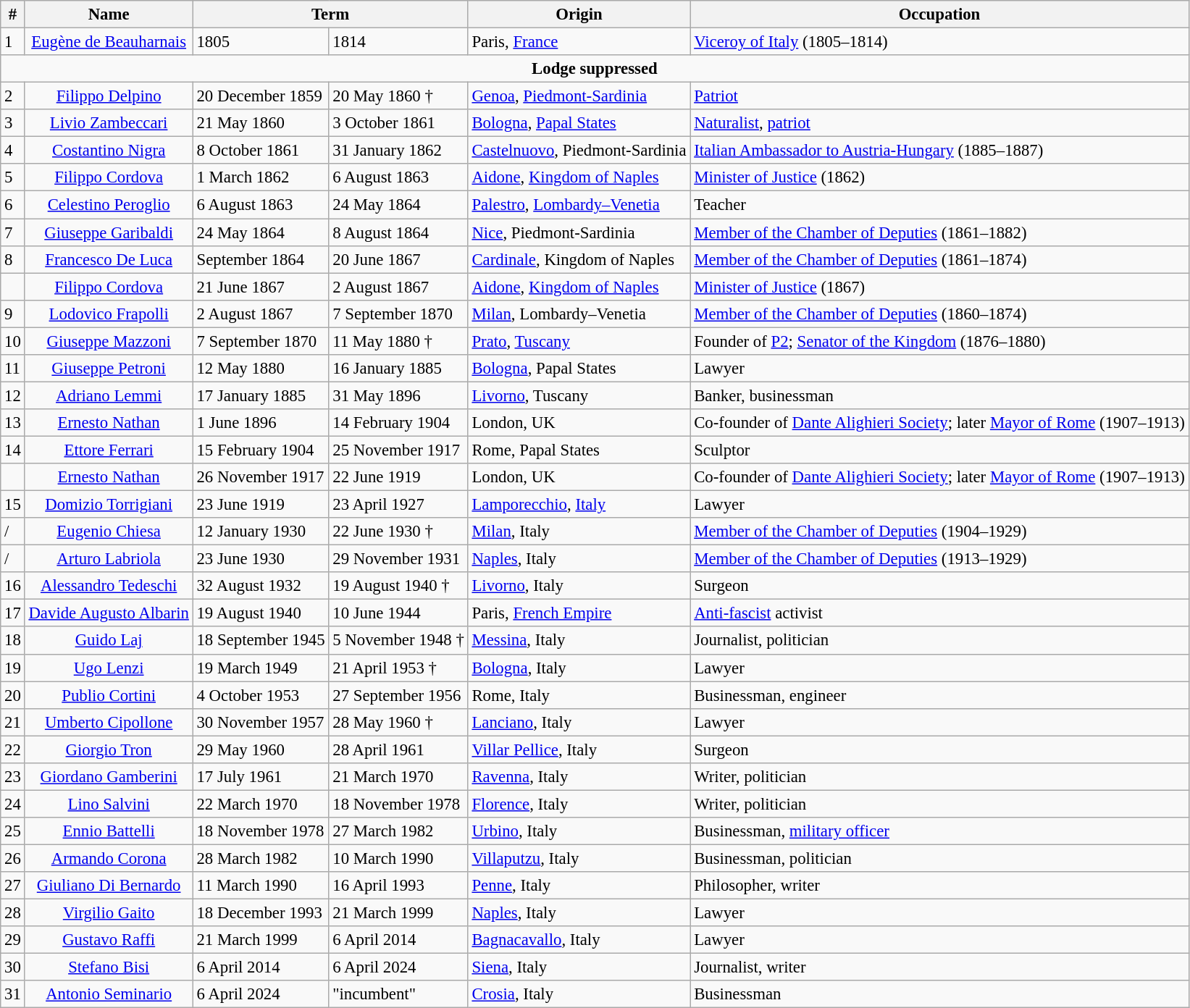<table class="wikitable" style="font-size: 95%">
<tr>
<th>#</th>
<th>Name<br></th>
<th colspan=2>Term</th>
<th>Origin</th>
<th>Occupation</th>
</tr>
<tr>
<td>1</td>
<td align=center><a href='#'>Eugène de Beauharnais</a><br></td>
<td>1805</td>
<td>1814</td>
<td>Paris, <a href='#'>France</a></td>
<td><a href='#'>Viceroy of Italy</a> (1805–1814)</td>
</tr>
<tr>
<td align= center colspan=6><strong>Lodge suppressed</strong></td>
</tr>
<tr>
<td>2</td>
<td align=center><a href='#'>Filippo Delpino</a><br></td>
<td>20 December 1859</td>
<td>20 May 1860 †</td>
<td><a href='#'>Genoa</a>, <a href='#'>Piedmont-Sardinia</a></td>
<td><a href='#'>Patriot</a></td>
</tr>
<tr>
<td>3</td>
<td align=center><a href='#'>Livio Zambeccari</a><br></td>
<td>21 May 1860</td>
<td>3 October 1861</td>
<td><a href='#'>Bologna</a>, <a href='#'>Papal States</a></td>
<td><a href='#'>Naturalist</a>, <a href='#'>patriot</a></td>
</tr>
<tr>
<td>4</td>
<td align=center><a href='#'>Costantino Nigra</a><br></td>
<td>8 October 1861</td>
<td>31 January 1862</td>
<td><a href='#'>Castelnuovo</a>, Piedmont-Sardinia</td>
<td><a href='#'>Italian Ambassador to Austria-Hungary</a> (1885–1887)</td>
</tr>
<tr>
<td>5</td>
<td align=center><a href='#'>Filippo Cordova</a><br></td>
<td>1 March 1862</td>
<td>6 August 1863</td>
<td><a href='#'>Aidone</a>, <a href='#'>Kingdom of Naples</a></td>
<td><a href='#'>Minister of Justice</a> (1862)</td>
</tr>
<tr>
<td>6</td>
<td align=center><a href='#'>Celestino Peroglio</a><br></td>
<td>6 August 1863</td>
<td>24 May 1864</td>
<td><a href='#'>Palestro</a>, <a href='#'>Lombardy–Venetia</a></td>
<td>Teacher</td>
</tr>
<tr>
<td>7</td>
<td align=center><a href='#'>Giuseppe Garibaldi</a><br></td>
<td>24 May 1864</td>
<td>8 August 1864</td>
<td><a href='#'>Nice</a>, Piedmont-Sardinia</td>
<td><a href='#'>Member of the Chamber of Deputies</a> (1861–1882)</td>
</tr>
<tr>
<td>8</td>
<td align=center><a href='#'>Francesco De Luca</a><br></td>
<td>September 1864</td>
<td>20 June 1867</td>
<td><a href='#'>Cardinale</a>, Kingdom of Naples</td>
<td><a href='#'>Member of the Chamber of Deputies</a> (1861–1874)</td>
</tr>
<tr>
<td></td>
<td align=center><a href='#'>Filippo Cordova</a><br></td>
<td>21 June 1867</td>
<td>2 August 1867</td>
<td><a href='#'>Aidone</a>, <a href='#'>Kingdom of Naples</a></td>
<td><a href='#'>Minister of Justice</a> (1867)</td>
</tr>
<tr>
<td>9</td>
<td align=center><a href='#'>Lodovico Frapolli</a><br></td>
<td>2 August 1867</td>
<td>7 September 1870</td>
<td><a href='#'>Milan</a>, Lombardy–Venetia</td>
<td><a href='#'>Member of the Chamber of Deputies</a> (1860–1874)</td>
</tr>
<tr>
<td>10</td>
<td align=center><a href='#'>Giuseppe Mazzoni</a><br></td>
<td>7 September 1870</td>
<td>11 May 1880 †</td>
<td><a href='#'>Prato</a>, <a href='#'>Tuscany</a></td>
<td>Founder of <a href='#'>P2</a>; <a href='#'>Senator of the Kingdom</a> (1876–1880)</td>
</tr>
<tr>
<td>11</td>
<td align=center><a href='#'>Giuseppe Petroni</a><br></td>
<td>12 May 1880</td>
<td>16 January 1885</td>
<td><a href='#'>Bologna</a>, Papal States</td>
<td>Lawyer</td>
</tr>
<tr>
<td>12</td>
<td align=center><a href='#'>Adriano Lemmi</a><br></td>
<td>17 January 1885</td>
<td>31 May 1896</td>
<td><a href='#'>Livorno</a>, Tuscany</td>
<td>Banker, businessman</td>
</tr>
<tr>
<td>13</td>
<td align=center><a href='#'>Ernesto Nathan</a><br></td>
<td>1 June 1896</td>
<td>14 February 1904</td>
<td>London, UK</td>
<td>Co-founder of <a href='#'>Dante Alighieri Society</a>; later <a href='#'>Mayor of Rome</a> (1907–1913)</td>
</tr>
<tr>
<td>14</td>
<td align=center><a href='#'>Ettore Ferrari</a><br></td>
<td>15 February 1904</td>
<td>25 November 1917</td>
<td>Rome, Papal States</td>
<td>Sculptor</td>
</tr>
<tr>
<td></td>
<td align=center><a href='#'>Ernesto Nathan</a><br></td>
<td>26 November 1917</td>
<td>22 June 1919</td>
<td>London, UK</td>
<td>Co-founder of <a href='#'>Dante Alighieri Society</a>; later <a href='#'>Mayor of Rome</a> (1907–1913)</td>
</tr>
<tr>
<td>15</td>
<td align=center><a href='#'>Domizio Torrigiani</a><br></td>
<td>23 June 1919</td>
<td>23 April 1927</td>
<td><a href='#'>Lamporecchio</a>, <a href='#'>Italy</a></td>
<td>Lawyer</td>
</tr>
<tr>
<td>/</td>
<td align=center><a href='#'>Eugenio Chiesa</a><br></td>
<td>12 January 1930</td>
<td>22 June 1930 †</td>
<td><a href='#'>Milan</a>, Italy</td>
<td><a href='#'>Member of the Chamber of Deputies</a> (1904–1929)</td>
</tr>
<tr>
<td>/</td>
<td align=center><a href='#'>Arturo Labriola</a><br></td>
<td>23 June 1930</td>
<td>29 November 1931</td>
<td><a href='#'>Naples</a>, Italy</td>
<td><a href='#'>Member of the Chamber of Deputies</a> (1913–1929)</td>
</tr>
<tr>
<td>16</td>
<td align=center><a href='#'>Alessandro Tedeschi</a><br></td>
<td>32 August 1932</td>
<td>19 August 1940 †</td>
<td><a href='#'>Livorno</a>, Italy</td>
<td>Surgeon</td>
</tr>
<tr>
<td>17</td>
<td align=center><a href='#'>Davide Augusto Albarin</a><br></td>
<td>19 August 1940</td>
<td>10 June 1944</td>
<td>Paris, <a href='#'>French Empire</a></td>
<td><a href='#'>Anti-fascist</a> activist</td>
</tr>
<tr>
<td>18</td>
<td align=center><a href='#'>Guido Laj</a><br></td>
<td>18 September 1945</td>
<td>5 November 1948 †</td>
<td><a href='#'>Messina</a>, Italy</td>
<td>Journalist, politician</td>
</tr>
<tr>
<td>19</td>
<td align=center><a href='#'>Ugo Lenzi</a><br></td>
<td>19 March 1949</td>
<td>21 April 1953 †</td>
<td><a href='#'>Bologna</a>, Italy</td>
<td>Lawyer</td>
</tr>
<tr>
<td>20</td>
<td align=center><a href='#'>Publio Cortini</a><br></td>
<td>4 October 1953</td>
<td>27 September 1956</td>
<td>Rome, Italy</td>
<td>Businessman, engineer</td>
</tr>
<tr>
<td>21</td>
<td align=center><a href='#'>Umberto Cipollone</a><br></td>
<td>30 November 1957</td>
<td>28 May 1960 †</td>
<td><a href='#'>Lanciano</a>, Italy</td>
<td>Lawyer</td>
</tr>
<tr>
<td>22</td>
<td align=center><a href='#'>Giorgio Tron</a><br></td>
<td>29 May 1960</td>
<td>28 April 1961</td>
<td><a href='#'>Villar Pellice</a>, Italy</td>
<td>Surgeon</td>
</tr>
<tr>
<td>23</td>
<td align=center><a href='#'>Giordano Gamberini</a><br></td>
<td>17 July 1961</td>
<td>21 March 1970</td>
<td><a href='#'>Ravenna</a>, Italy</td>
<td>Writer, politician</td>
</tr>
<tr>
<td>24</td>
<td align=center><a href='#'>Lino Salvini</a><br></td>
<td>22 March 1970</td>
<td>18 November 1978</td>
<td><a href='#'>Florence</a>, Italy</td>
<td>Writer, politician</td>
</tr>
<tr>
<td>25</td>
<td align=center><a href='#'>Ennio Battelli</a><br></td>
<td>18 November 1978</td>
<td>27 March 1982</td>
<td><a href='#'>Urbino</a>, Italy</td>
<td>Businessman, <a href='#'>military officer</a></td>
</tr>
<tr>
<td>26</td>
<td align=center><a href='#'>Armando Corona</a><br></td>
<td>28 March 1982</td>
<td>10 March 1990</td>
<td><a href='#'>Villaputzu</a>, Italy</td>
<td>Businessman, politician</td>
</tr>
<tr>
<td>27</td>
<td align=center><a href='#'>Giuliano Di Bernardo</a><br></td>
<td>11 March 1990</td>
<td>16 April 1993</td>
<td><a href='#'>Penne</a>, Italy</td>
<td>Philosopher, writer</td>
</tr>
<tr>
<td>28</td>
<td align=center><a href='#'>Virgilio Gaito</a><br></td>
<td>18 December 1993</td>
<td>21 March 1999</td>
<td><a href='#'>Naples</a>, Italy</td>
<td>Lawyer</td>
</tr>
<tr>
<td>29</td>
<td align=center><a href='#'>Gustavo Raffi</a><br></td>
<td>21 March 1999</td>
<td>6 April 2014</td>
<td><a href='#'>Bagnacavallo</a>, Italy</td>
<td>Lawyer</td>
</tr>
<tr>
<td>30</td>
<td align=center><a href='#'>Stefano Bisi</a><br></td>
<td>6 April 2014</td>
<td>6 April 2024</td>
<td><a href='#'>Siena</a>, Italy</td>
<td>Journalist, writer</td>
</tr>
<tr>
<td>31</td>
<td align=center><a href='#'>Antonio Seminario</a><br></td>
<td>6 April 2024</td>
<td>"incumbent"</td>
<td><a href='#'>Crosia</a>, Italy</td>
<td>Businessman</td>
</tr>
</table>
